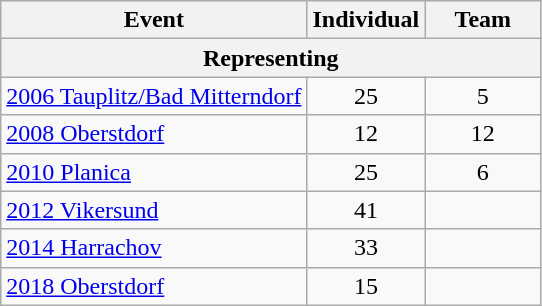<table class="wikitable" style="text-align: center;">
<tr ">
<th>Event</th>
<th style="width:70px;">Individual</th>
<th style="width:70px;">Team</th>
</tr>
<tr>
<th colspan=3>Representing </th>
</tr>
<tr>
<td align=left> <a href='#'>2006 Tauplitz/Bad Mitterndorf</a></td>
<td>25</td>
<td>5</td>
</tr>
<tr>
<td align=left> <a href='#'>2008 Oberstdorf</a></td>
<td>12</td>
<td>12</td>
</tr>
<tr>
<td align=left> <a href='#'>2010 Planica</a></td>
<td>25</td>
<td>6</td>
</tr>
<tr>
<td align=left> <a href='#'>2012 Vikersund</a></td>
<td>41</td>
<td></td>
</tr>
<tr>
<td align=left> <a href='#'>2014 Harrachov</a></td>
<td>33</td>
<td></td>
</tr>
<tr>
<td align=left> <a href='#'>2018 Oberstdorf</a></td>
<td>15</td>
<td></td>
</tr>
</table>
